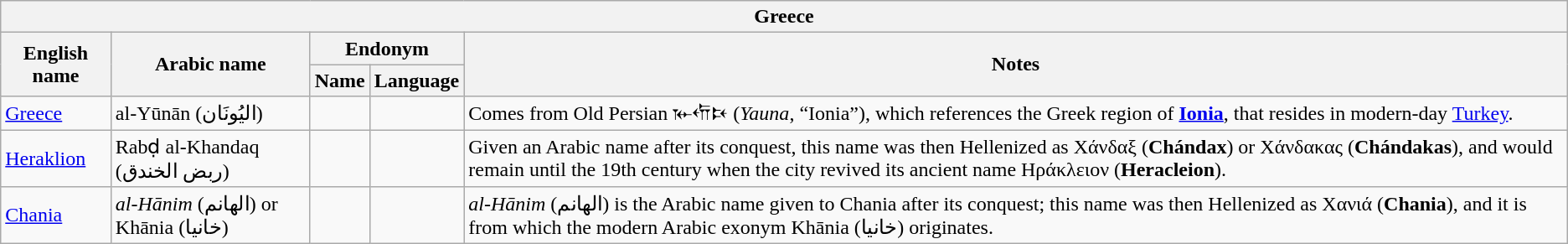<table class="wikitable sortable">
<tr>
<th colspan="5">Greece</th>
</tr>
<tr>
<th rowspan="2">English name</th>
<th rowspan="2">Arabic name</th>
<th colspan="2">Endonym</th>
<th rowspan="2">Notes</th>
</tr>
<tr>
<th>Name</th>
<th>Language</th>
</tr>
<tr>
<td><a href='#'>Greece</a></td>
<td>al-Yūnān (اليُونَان)</td>
<td></td>
<td></td>
<td>Comes from Old Persian 𐎹𐎢𐎴 (<em>Yauna</em>, “Ionia”), which references the Greek region of <strong><a href='#'>Ionia</a></strong>, that resides in modern-day <a href='#'>Turkey</a>.</td>
</tr>
<tr>
<td><a href='#'>Heraklion</a></td>
<td>Rabḍ al-Khandaq (ربض الخندق)</td>
<td></td>
<td></td>
<td>Given an Arabic name after its conquest, this name was then Hellenized as Χάνδαξ (<strong>Chándax</strong>) or Χάνδακας (<strong>Chándakas</strong>), and would remain until the 19th century when the city revived its ancient name Ηράκλειον (<strong>Heracleion</strong>).</td>
</tr>
<tr>
<td><a href='#'>Chania</a></td>
<td><em>al-Hānim</em> (الهانم) or Khānia (خانيا)</td>
<td></td>
<td></td>
<td><em>al-Hānim</em> (الهانم) is the Arabic name given to Chania after its conquest; this name was then Hellenized as Χανιά (<strong>Chania</strong>), and it is from which the modern Arabic exonym Khānia (خانيا) originates.</td>
</tr>
</table>
